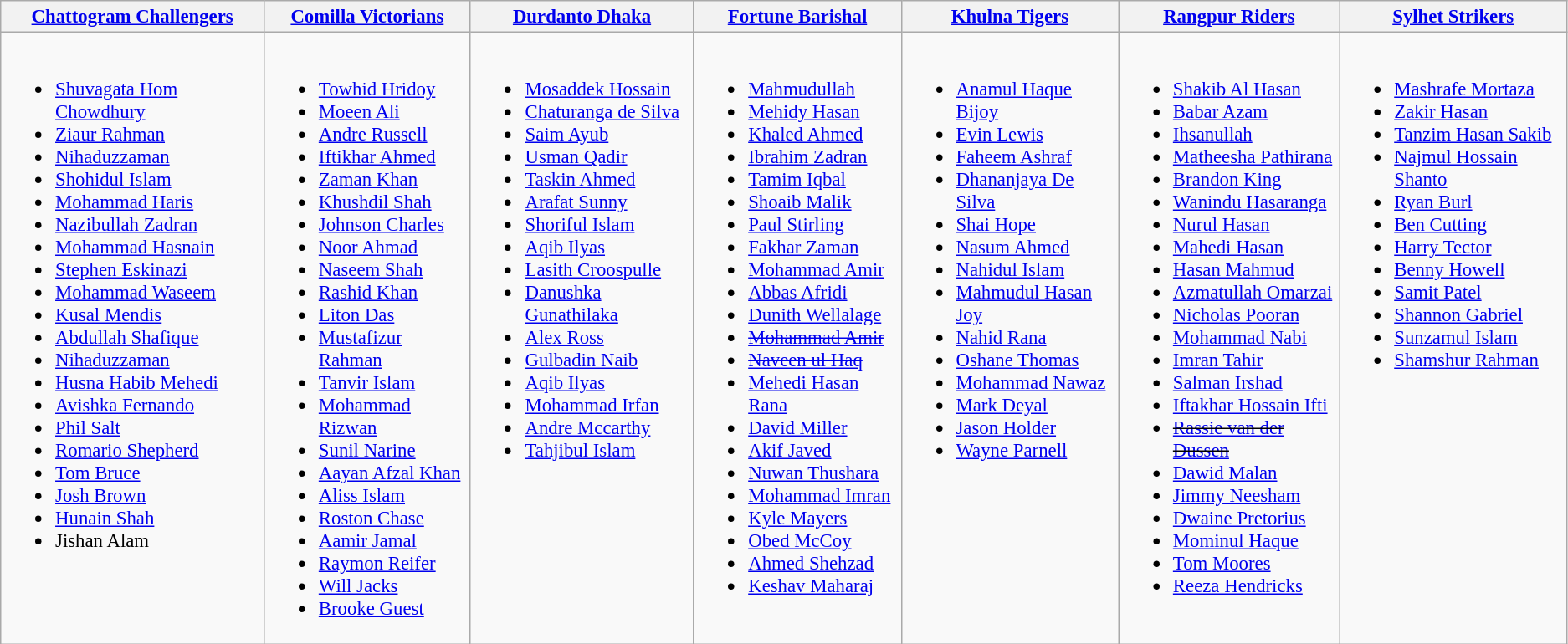<table class="wikitable" Style="font-size:95%;">
<tr>
<th><a href='#'>Chattogram Challengers</a></th>
<th><a href='#'>Comilla Victorians</a></th>
<th><a href='#'>Durdanto Dhaka</a></th>
<th><a href='#'>Fortune Barishal</a></th>
<th><a href='#'>Khulna Tigers</a></th>
<th><a href='#'>Rangpur Riders</a></th>
<th><a href='#'>Sylhet Strikers</a></th>
</tr>
<tr>
<td valign=top><br><ul><li><a href='#'>Shuvagata Hom Chowdhury </a></li><li><a href='#'>Ziaur Rahman</a></li><li><a href='#'>Nihaduzzaman</a></li><li><a href='#'>Shohidul Islam</a></li><li><a href='#'>Mohammad Haris</a></li><li><a href='#'>Nazibullah Zadran</a></li><li><a href='#'>Mohammad Hasnain</a></li><li><a href='#'>Stephen Eskinazi</a></li><li><a href='#'>Mohammad Waseem</a></li><li><a href='#'>Kusal Mendis</a></li><li><a href='#'>Abdullah Shafique</a></li><li><a href='#'>Nihaduzzaman</a></li><li><a href='#'>Husna Habib Mehedi</a></li><li><a href='#'>Avishka Fernando</a></li><li><a href='#'>Phil Salt</a></li><li><a href='#'>Romario Shepherd</a></li><li><a href='#'>Tom Bruce</a></li><li><a href='#'>Josh Brown</a></li><li><a href='#'>Hunain Shah</a></li><li>Jishan Alam</li></ul></td>
<td valign=top><br><ul><li><a href='#'>Towhid Hridoy</a></li><li><a href='#'>Moeen Ali</a></li><li><a href='#'>Andre Russell</a></li><li><a href='#'>Iftikhar Ahmed</a></li><li><a href='#'>Zaman Khan</a></li><li><a href='#'>Khushdil Shah</a></li><li><a href='#'>Johnson Charles</a></li><li><a href='#'>Noor Ahmad</a></li><li><a href='#'>Naseem Shah</a></li><li><a href='#'>Rashid Khan</a></li><li><a href='#'>Liton Das</a></li><li><a href='#'>Mustafizur Rahman</a></li><li><a href='#'>Tanvir Islam</a></li><li><a href='#'>Mohammad Rizwan</a></li><li><a href='#'>Sunil Narine</a></li><li><a href='#'>Aayan Afzal Khan</a></li><li><a href='#'>Aliss Islam</a></li><li><a href='#'>Roston Chase</a></li><li><a href='#'>Aamir Jamal</a></li><li><a href='#'>Raymon Reifer</a></li><li><a href='#'>Will Jacks</a></li><li><a href='#'>Brooke Guest</a></li></ul></td>
<td valign=top><br><ul><li><a href='#'>Mosaddek Hossain</a></li><li><a href='#'>Chaturanga de Silva</a></li><li><a href='#'>Saim Ayub</a></li><li><a href='#'>Usman Qadir</a></li><li><a href='#'>Taskin Ahmed</a></li><li><a href='#'>Arafat Sunny</a></li><li><a href='#'>Shoriful Islam</a></li><li><a href='#'>Aqib Ilyas</a></li><li><a href='#'>Lasith Croospulle</a></li><li><a href='#'>Danushka Gunathilaka</a></li><li><a href='#'>Alex Ross</a></li><li><a href='#'>Gulbadin Naib</a></li><li><a href='#'>Aqib Ilyas</a></li><li><a href='#'>Mohammad Irfan</a></li><li><a href='#'>Andre Mccarthy</a></li><li><a href='#'>Tahjibul Islam</a></li></ul></td>
<td valign=top><br><ul><li><a href='#'>Mahmudullah</a></li><li><a href='#'>Mehidy Hasan</a></li><li><a href='#'>Khaled Ahmed</a></li><li><a href='#'>Ibrahim Zadran</a></li><li><a href='#'>Tamim Iqbal</a></li><li><a href='#'>Shoaib Malik</a></li><li><a href='#'>Paul Stirling</a></li><li><a href='#'>Fakhar Zaman</a></li><li><a href='#'>Mohammad Amir</a></li><li><a href='#'>Abbas Afridi</a></li><li><a href='#'>Dunith Wellalage</a></li><li><a href='#'><s>Mohammad Amir</s></a></li><li><a href='#'><s>Naveen ul Haq</s></a></li><li><a href='#'>Mehedi Hasan Rana</a></li><li><a href='#'>David Miller</a></li><li><a href='#'>Akif Javed</a></li><li><a href='#'>Nuwan Thushara</a></li><li><a href='#'>Mohammad Imran</a></li><li><a href='#'>Kyle Mayers</a></li><li><a href='#'>Obed McCoy</a></li><li><a href='#'>Ahmed Shehzad</a></li><li><a href='#'>Keshav Maharaj</a></li></ul></td>
<td valign=top><br><ul><li><a href='#'>Anamul Haque Bijoy</a></li><li><a href='#'>Evin Lewis</a></li><li><a href='#'>Faheem Ashraf</a></li><li><a href='#'>Dhananjaya De Silva</a></li><li><a href='#'>Shai Hope</a></li><li><a href='#'>Nasum Ahmed</a></li><li><a href='#'>Nahidul Islam</a></li><li><a href='#'>Mahmudul Hasan Joy</a></li><li><a href='#'>Nahid Rana</a></li><li><a href='#'>Oshane Thomas</a></li><li><a href='#'>Mohammad Nawaz</a></li><li><a href='#'>Mark Deyal</a></li><li><a href='#'>Jason Holder</a></li><li><a href='#'>Wayne Parnell</a></li></ul></td>
<td valign=top><br><ul><li><a href='#'>Shakib Al Hasan</a></li><li><a href='#'>Babar Azam</a></li><li><a href='#'>Ihsanullah</a></li><li><a href='#'>Matheesha Pathirana</a></li><li><a href='#'>Brandon King</a></li><li><a href='#'>Wanindu Hasaranga</a></li><li><a href='#'>Nurul Hasan</a></li><li><a href='#'>Mahedi Hasan</a></li><li><a href='#'>Hasan Mahmud</a></li><li><a href='#'>Azmatullah Omarzai</a></li><li><a href='#'>Nicholas Pooran</a></li><li><a href='#'>Mohammad Nabi</a></li><li><a href='#'>Imran Tahir</a></li><li><a href='#'>Salman Irshad</a></li><li><a href='#'>Iftakhar Hossain Ifti</a></li><li><s><a href='#'>Rassie van der Dussen</a></s></li><li><a href='#'>Dawid Malan</a></li><li><a href='#'>Jimmy Neesham</a></li><li><a href='#'>Dwaine Pretorius</a></li><li><a href='#'>Mominul Haque</a></li><li><a href='#'>Tom Moores</a></li><li><a href='#'>Reeza Hendricks</a></li></ul></td>
<td valign=top><br><ul><li><a href='#'>Mashrafe Mortaza</a></li><li><a href='#'>Zakir Hasan</a></li><li><a href='#'>Tanzim Hasan Sakib</a></li><li><a href='#'>Najmul Hossain Shanto</a></li><li><a href='#'>Ryan Burl</a></li><li><a href='#'>Ben Cutting</a></li><li><a href='#'>Harry Tector</a></li><li><a href='#'>Benny Howell</a></li><li><a href='#'>Samit Patel</a></li><li><a href='#'>Shannon Gabriel</a></li><li><a href='#'>Sunzamul Islam</a></li><li><a href='#'>Shamshur Rahman</a></li></ul></td>
</tr>
</table>
